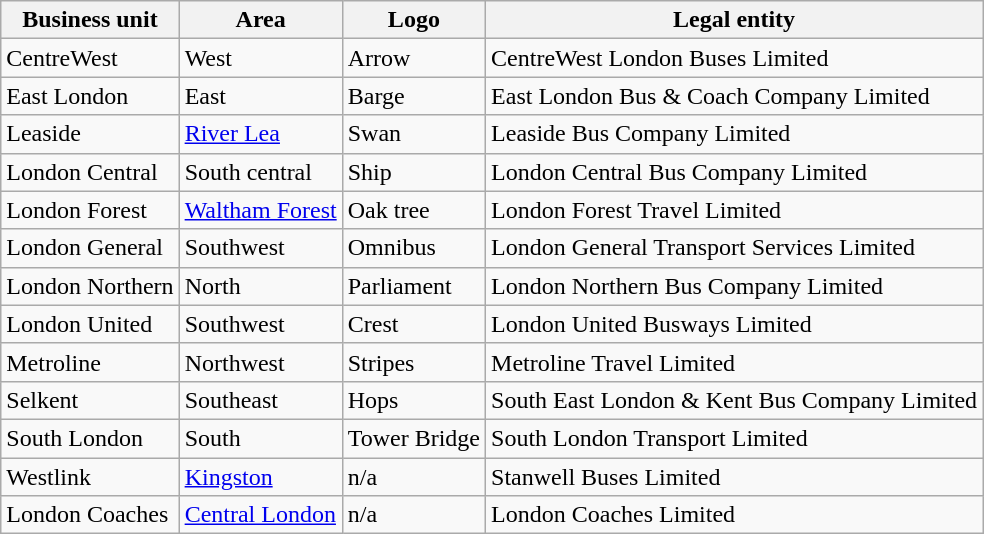<table class="wikitable">
<tr>
<th>Business unit</th>
<th>Area</th>
<th>Logo</th>
<th>Legal entity</th>
</tr>
<tr>
<td>CentreWest</td>
<td>West</td>
<td>Arrow </td>
<td>CentreWest London Buses Limited</td>
</tr>
<tr>
<td>East London</td>
<td>East</td>
<td>Barge</td>
<td>East London Bus & Coach Company Limited</td>
</tr>
<tr>
<td>Leaside</td>
<td><a href='#'>River Lea</a></td>
<td>Swan</td>
<td>Leaside Bus Company Limited</td>
</tr>
<tr>
<td>London Central</td>
<td>South central</td>
<td>Ship</td>
<td>London Central Bus Company Limited</td>
</tr>
<tr>
<td>London Forest</td>
<td><a href='#'>Waltham Forest</a></td>
<td>Oak tree</td>
<td>London Forest Travel Limited</td>
</tr>
<tr>
<td>London General</td>
<td>Southwest</td>
<td>Omnibus</td>
<td>London General Transport Services Limited</td>
</tr>
<tr>
<td>London Northern</td>
<td>North</td>
<td>Parliament</td>
<td>London Northern Bus Company Limited</td>
</tr>
<tr>
<td>London United</td>
<td>Southwest</td>
<td>Crest</td>
<td>London United Busways Limited</td>
</tr>
<tr>
<td>Metroline</td>
<td>Northwest</td>
<td>Stripes</td>
<td>Metroline Travel Limited</td>
</tr>
<tr>
<td>Selkent</td>
<td>Southeast</td>
<td>Hops</td>
<td>South East London & Kent Bus Company Limited</td>
</tr>
<tr>
<td>South London</td>
<td>South</td>
<td>Tower Bridge</td>
<td>South London Transport Limited</td>
</tr>
<tr>
<td>Westlink</td>
<td><a href='#'>Kingston</a></td>
<td>n/a</td>
<td>Stanwell Buses Limited</td>
</tr>
<tr>
<td>London Coaches</td>
<td><a href='#'>Central London</a></td>
<td>n/a</td>
<td>London Coaches Limited</td>
</tr>
</table>
